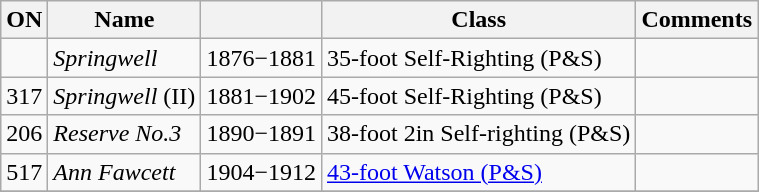<table class="wikitable">
<tr>
<th>ON</th>
<th>Name</th>
<th></th>
<th>Class</th>
<th>Comments</th>
</tr>
<tr>
<td></td>
<td><em>Springwell</em></td>
<td>1876−1881</td>
<td>35-foot Self-Righting (P&S)</td>
<td></td>
</tr>
<tr>
<td>317</td>
<td><em>Springwell</em> (II)</td>
<td>1881−1902</td>
<td>45-foot Self-Righting (P&S)</td>
<td></td>
</tr>
<tr>
<td>206</td>
<td><em>Reserve No.3</em></td>
<td>1890−1891</td>
<td>38-foot 2in Self-righting (P&S)</td>
<td></td>
</tr>
<tr>
<td>517</td>
<td><em>Ann Fawcett</em></td>
<td>1904−1912</td>
<td><a href='#'>43-foot Watson (P&S)</a></td>
<td></td>
</tr>
<tr>
</tr>
</table>
